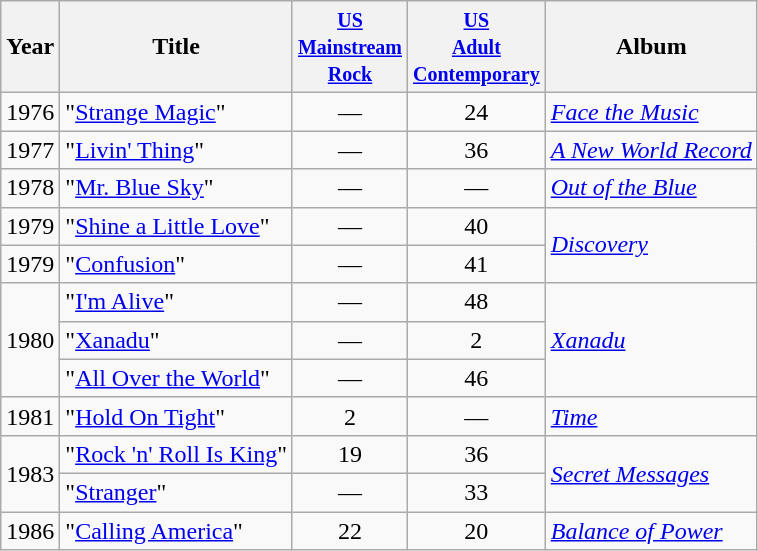<table class="wikitable">
<tr>
<th width="25">Year</th>
<th>Title</th>
<th style="width:25px;"><small><a href='#'>US<br>Mainstream Rock</a><br></small></th>
<th style="width:25px;"><small><a href='#'>US<br>Adult Contemporary</a><br></small></th>
<th>Album</th>
</tr>
<tr>
<td>1976</td>
<td>"<a href='#'>Strange Magic</a>"</td>
<td style="text-align:center;">—</td>
<td style="text-align:center;">24</td>
<td><em><a href='#'>Face the Music</a></em></td>
</tr>
<tr>
<td>1977</td>
<td>"<a href='#'>Livin' Thing</a>"</td>
<td style="text-align:center;">—</td>
<td style="text-align:center;">36</td>
<td><em><a href='#'>A New World Record</a></em></td>
</tr>
<tr>
<td>1978</td>
<td>"<a href='#'>Mr. Blue Sky</a>"</td>
<td style="text-align:center;">—</td>
<td style="text-align:center;">—</td>
<td><em><a href='#'>Out of the Blue</a></em></td>
</tr>
<tr>
<td>1979</td>
<td>"<a href='#'>Shine a Little Love</a>"</td>
<td style="text-align:center;">—</td>
<td style="text-align:center;">40</td>
<td rowspan="2"><em><a href='#'>Discovery</a></em></td>
</tr>
<tr>
<td>1979</td>
<td>"<a href='#'>Confusion</a>"</td>
<td style="text-align:center;">—</td>
<td style="text-align:center;">41</td>
</tr>
<tr>
<td rowspan="3">1980</td>
<td>"<a href='#'>I'm Alive</a>"</td>
<td style="text-align:center;">—</td>
<td style="text-align:center;">48</td>
<td rowspan="3"><em><a href='#'>Xanadu</a></em></td>
</tr>
<tr>
<td>"<a href='#'>Xanadu</a>"</td>
<td style="text-align:center;">—</td>
<td style="text-align:center;">2</td>
</tr>
<tr>
<td>"<a href='#'>All Over the World</a>"</td>
<td style="text-align:center;">—</td>
<td style="text-align:center;">46</td>
</tr>
<tr>
<td>1981</td>
<td>"<a href='#'>Hold On Tight</a>"</td>
<td style="text-align:center;">2</td>
<td style="text-align:center;">—</td>
<td><em><a href='#'>Time</a></em></td>
</tr>
<tr>
<td rowspan="2">1983</td>
<td>"<a href='#'>Rock 'n' Roll Is King</a>"</td>
<td style="text-align:center;">19</td>
<td style="text-align:center;">36</td>
<td rowspan="2"><em><a href='#'>Secret Messages</a></em></td>
</tr>
<tr>
<td>"<a href='#'>Stranger</a>"</td>
<td style="text-align:center;">—</td>
<td style="text-align:center;">33</td>
</tr>
<tr>
<td>1986</td>
<td>"<a href='#'>Calling America</a>"</td>
<td style="text-align:center;">22</td>
<td style="text-align:center;">20</td>
<td><em><a href='#'>Balance of Power</a></em></td>
</tr>
</table>
